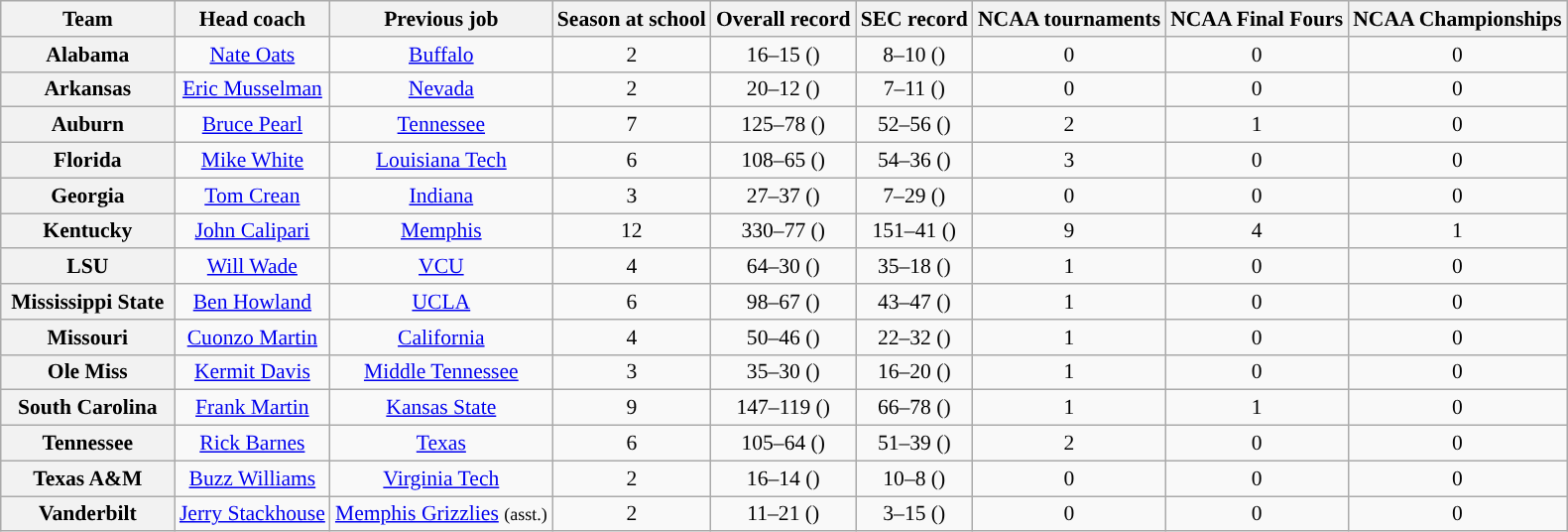<table class="wikitable sortable" style="text-align: center;font-size:90%;">
<tr>
<th width="110">Team</th>
<th>Head coach</th>
<th>Previous job</th>
<th>Season at school</th>
<th>Overall record</th>
<th>SEC record</th>
<th>NCAA tournaments</th>
<th>NCAA Final Fours</th>
<th>NCAA Championships</th>
</tr>
<tr>
<th>Alabama</th>
<td><a href='#'>Nate Oats</a></td>
<td><a href='#'>Buffalo</a></td>
<td>2</td>
<td>16–15 ()</td>
<td>8–10 ()</td>
<td>0</td>
<td>0</td>
<td>0</td>
</tr>
<tr>
<th>Arkansas</th>
<td><a href='#'>Eric Musselman</a></td>
<td><a href='#'>Nevada</a></td>
<td>2</td>
<td>20–12 ()</td>
<td>7–11 ()</td>
<td>0</td>
<td>0</td>
<td>0</td>
</tr>
<tr>
<th>Auburn</th>
<td><a href='#'>Bruce Pearl</a></td>
<td><a href='#'>Tennessee</a></td>
<td>7</td>
<td>125–78 ()</td>
<td>52–56 ()</td>
<td>2</td>
<td>1</td>
<td>0</td>
</tr>
<tr>
<th>Florida</th>
<td><a href='#'>Mike White</a></td>
<td><a href='#'>Louisiana Tech</a></td>
<td>6</td>
<td>108–65 ()</td>
<td>54–36 ()</td>
<td>3</td>
<td>0</td>
<td>0</td>
</tr>
<tr>
<th>Georgia</th>
<td><a href='#'>Tom Crean</a></td>
<td><a href='#'>Indiana</a></td>
<td>3</td>
<td>27–37 ()</td>
<td>7–29 ()</td>
<td>0</td>
<td>0</td>
<td>0</td>
</tr>
<tr>
<th>Kentucky</th>
<td><a href='#'>John Calipari</a></td>
<td><a href='#'>Memphis</a></td>
<td>12</td>
<td>330–77 ()</td>
<td>151–41 ()</td>
<td>9</td>
<td>4</td>
<td>1</td>
</tr>
<tr>
<th>LSU</th>
<td><a href='#'>Will Wade</a></td>
<td><a href='#'>VCU</a></td>
<td>4</td>
<td>64–30 ()</td>
<td>35–18 ()</td>
<td>1</td>
<td>0</td>
<td>0</td>
</tr>
<tr>
<th>Mississippi State</th>
<td><a href='#'>Ben Howland</a></td>
<td><a href='#'>UCLA</a></td>
<td>6</td>
<td>98–67 ()</td>
<td>43–47 ()</td>
<td>1</td>
<td>0</td>
<td>0</td>
</tr>
<tr>
<th>Missouri</th>
<td><a href='#'>Cuonzo Martin</a></td>
<td><a href='#'>California</a></td>
<td>4</td>
<td>50–46 ()</td>
<td>22–32 ()</td>
<td>1</td>
<td>0</td>
<td>0</td>
</tr>
<tr>
<th>Ole Miss</th>
<td><a href='#'>Kermit Davis</a></td>
<td><a href='#'>Middle Tennessee</a></td>
<td>3</td>
<td>35–30 ()</td>
<td>16–20 ()</td>
<td>1</td>
<td>0</td>
<td>0</td>
</tr>
<tr>
<th>South Carolina</th>
<td><a href='#'>Frank Martin</a></td>
<td><a href='#'>Kansas State</a></td>
<td>9</td>
<td>147–119 ()</td>
<td>66–78 ()</td>
<td>1</td>
<td>1</td>
<td>0</td>
</tr>
<tr>
<th>Tennessee</th>
<td><a href='#'>Rick Barnes</a></td>
<td><a href='#'>Texas</a></td>
<td>6</td>
<td>105–64 ()</td>
<td>51–39 ()</td>
<td>2</td>
<td>0</td>
<td>0</td>
</tr>
<tr>
<th>Texas A&M</th>
<td><a href='#'>Buzz Williams</a></td>
<td><a href='#'>Virginia Tech</a></td>
<td>2</td>
<td>16–14 ()</td>
<td>10–8 ()</td>
<td>0</td>
<td>0</td>
<td>0</td>
</tr>
<tr>
<th>Vanderbilt</th>
<td><a href='#'>Jerry Stackhouse</a></td>
<td><a href='#'>Memphis Grizzlies</a> <small>(asst.)</small></td>
<td>2</td>
<td>11–21 ()</td>
<td>3–15 ()</td>
<td>0</td>
<td>0</td>
<td>0</td>
</tr>
</table>
